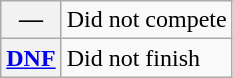<table class="wikitable">
<tr>
<th scope="row">—</th>
<td>Did not compete</td>
</tr>
<tr>
<th scope="row"><a href='#'>DNF</a></th>
<td>Did not finish</td>
</tr>
</table>
